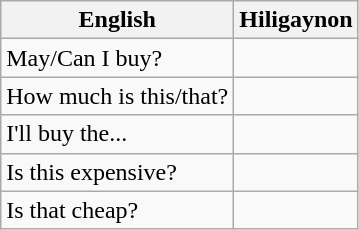<table class="wikitable">
<tr>
<th>English</th>
<th>Hiligaynon</th>
</tr>
<tr>
<td>May/Can I buy?</td>
<td></td>
</tr>
<tr>
<td>How much is this/that?</td>
<td></td>
</tr>
<tr>
<td>I'll buy the...</td>
<td></td>
</tr>
<tr>
<td>Is this expensive?</td>
<td></td>
</tr>
<tr>
<td>Is that cheap?</td>
<td></td>
</tr>
</table>
